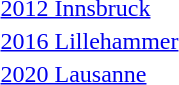<table>
<tr>
<td><a href='#'>2012 Innsbruck</a><br></td>
<td></td>
<td></td>
<td></td>
</tr>
<tr>
<td><a href='#'>2016 Lillehammer</a><br></td>
<td></td>
<td></td>
<td></td>
</tr>
<tr>
<td><a href='#'>2020 Lausanne</a><br></td>
<td></td>
<td></td>
<td></td>
</tr>
</table>
